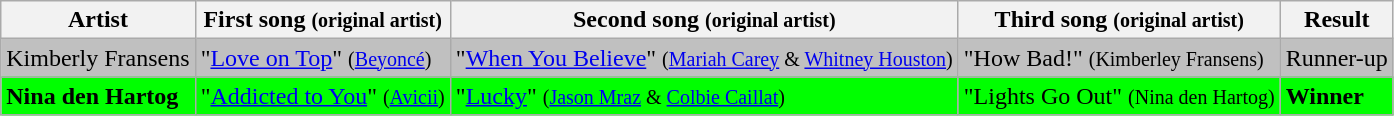<table class=wikitable>
<tr>
<th>Artist</th>
<th>First song <small>(original artist)</small></th>
<th>Second song <small>(original artist)</small></th>
<th>Third song <small>(original artist)</small></th>
<th>Result</th>
</tr>
<tr style="background:Silver;">
<td>Kimberly Fransens</td>
<td>"<a href='#'>Love on Top</a>" <small>(<a href='#'>Beyoncé</a>)</small></td>
<td>"<a href='#'>When You Believe</a>" <small>(<a href='#'>Mariah Carey</a> & <a href='#'>Whitney Houston</a>)</small></td>
<td>"How Bad!" <small>(Kimberley Fransens)</small></td>
<td>Runner-up</td>
</tr>
<tr style="background:Lime;">
<td><strong>Nina den Hartog</strong></td>
<td>"<a href='#'>Addicted to You</a>" <small>(<a href='#'>Avicii</a>)</small></td>
<td>"<a href='#'>Lucky</a>" <small>(<a href='#'>Jason Mraz</a> & <a href='#'>Colbie Caillat</a>)</small></td>
<td>"Lights Go Out" <small>(Nina den Hartog)</small></td>
<td><strong>Winner</strong></td>
</tr>
</table>
